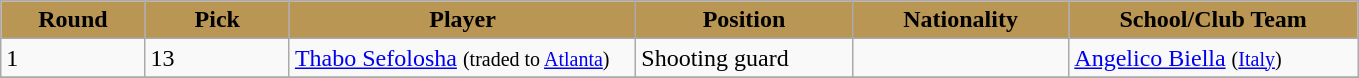<table class="wikitable sortable sortable">
<tr>
<th style="background:#B99653;" width="10%">Round</th>
<th style="background:#B99653;" width="10%">Pick</th>
<th style="background:#B99653;" width="24%">Player</th>
<th style="background:#B99653;" width="15%">Position</th>
<th style="background:#B99653;" width="15%">Nationality</th>
<th style="background:#B99653;" width="20%">School/Club Team</th>
</tr>
<tr>
<td>1</td>
<td>13</td>
<td><a href='#'>Thabo Sefolosha</a> <small>(traded to <a href='#'>Atlanta</a>)</small></td>
<td>Shooting guard</td>
<td></td>
<td><a href='#'>Angelico Biella</a> <small>(<a href='#'>Italy</a>)</small></td>
</tr>
<tr>
</tr>
</table>
